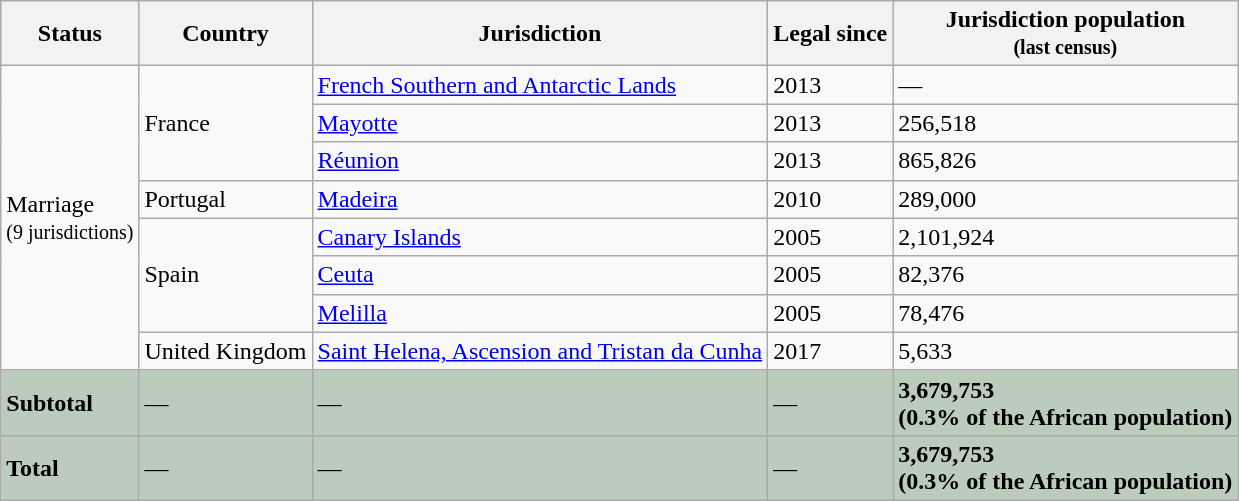<table class="wikitable" style="width:sortable%">
<tr>
<th>Status</th>
<th>Country</th>
<th>Jurisdiction</th>
<th>Legal since</th>
<th>Jurisdiction population<br><small>(last census)</small></th>
</tr>
<tr>
<td rowspan=8>Marriage <br><small>(9 jurisdictions)</small></td>
<td rowspan=3> France</td>
<td> <a href='#'>French Southern and Antarctic Lands</a></td>
<td>2013</td>
<td>—</td>
</tr>
<tr>
<td> <a href='#'>Mayotte</a></td>
<td>2013</td>
<td>256,518</td>
</tr>
<tr>
<td> <a href='#'>Réunion</a></td>
<td>2013</td>
<td>865,826</td>
</tr>
<tr>
<td rowspan=1> Portugal</td>
<td> <a href='#'>Madeira</a></td>
<td>2010</td>
<td>289,000</td>
</tr>
<tr>
<td rowspan=3> Spain</td>
<td> <a href='#'>Canary Islands</a></td>
<td>2005</td>
<td>2,101,924</td>
</tr>
<tr>
<td> <a href='#'>Ceuta</a></td>
<td>2005</td>
<td>82,376</td>
</tr>
<tr>
<td> <a href='#'>Melilla</a></td>
<td>2005</td>
<td>78,476</td>
</tr>
<tr>
<td rowspan=1> United Kingdom</td>
<td> <a href='#'>Saint Helena, Ascension and Tristan da Cunha</a></td>
<td>2017</td>
<td>5,633</td>
</tr>
<tr class="sortbottom" style="background:#bcccbc;">
<td><strong>Subtotal</strong></td>
<td>—</td>
<td>—</td>
<td>—</td>
<td><strong>3,679,753<br>(0.3% of the African population)</strong></td>
</tr>
<tr class="sortbottom" style="background:#bcccbc;">
<td><strong>Total</strong></td>
<td>—</td>
<td>—</td>
<td>—</td>
<td><strong>3,679,753<br>(0.3% of the African population)</strong></td>
</tr>
</table>
